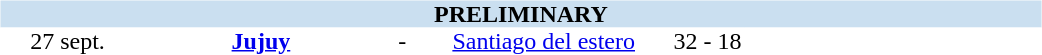<table table width=700>
<tr>
<td width=700 valign="top"><br><table border=0 cellspacing=0 cellpadding=0 style="font-size: 100%; border-collapse: collapse;" width=100%>
<tr bgcolor="#CADFF0">
<td style="font-size:100%"; align="center" colspan="6"><strong>PRELIMINARY</strong></td>
</tr>
<tr align=center bgcolor=#FFFFFF>
<td width=90>27 sept.</td>
<td width=170><strong><a href='#'>Jujuy</a></strong></td>
<td width=20>-</td>
<td width=170><a href='#'>Santiago del estero</a></td>
<td width=50>32 - 18</td>
<td width=200></td>
</tr>
</table>
</td>
</tr>
</table>
